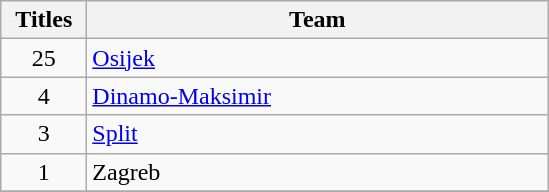<table class="wikitable" style="text-align: center;">
<tr>
<th width=50>Titles</th>
<th width=300>Team</th>
</tr>
<tr>
<td>25</td>
<td align="left"><a href='#'>Osijek</a></td>
</tr>
<tr>
<td>4</td>
<td align="left"><a href='#'>Dinamo-Maksimir</a></td>
</tr>
<tr>
<td>3</td>
<td align="left"><a href='#'>Split</a></td>
</tr>
<tr>
<td>1</td>
<td align="left">Zagreb</td>
</tr>
<tr>
</tr>
</table>
